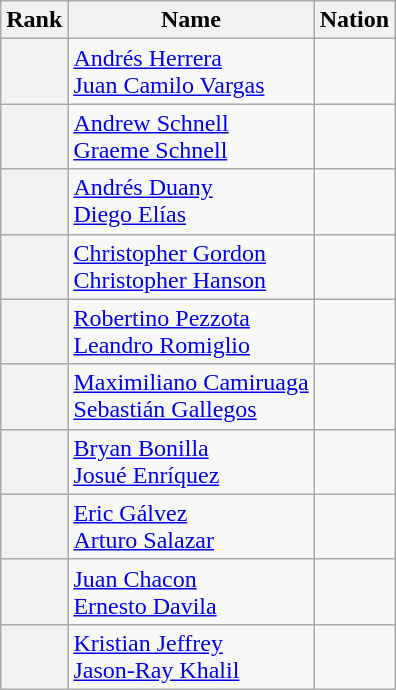<table class="wikitable sortable" style="text-align:center">
<tr>
<th>Rank</th>
<th>Name</th>
<th>Nation</th>
</tr>
<tr>
<th></th>
<td align=left><a href='#'>Andrés Herrera</a><br> <a href='#'>Juan Camilo Vargas</a></td>
<td align=left></td>
</tr>
<tr>
<th></th>
<td align=left><a href='#'>Andrew Schnell</a><br>  <a href='#'>Graeme Schnell</a></td>
<td align=left></td>
</tr>
<tr>
<th></th>
<td align=left><a href='#'>Andrés Duany</a><br>  <a href='#'>Diego Elías</a></td>
<td align=left></td>
</tr>
<tr>
<th></th>
<td align=left><a href='#'>Christopher Gordon</a><br>  <a href='#'>Christopher Hanson</a></td>
<td align=left></td>
</tr>
<tr>
<th></th>
<td align=left><a href='#'>Robertino Pezzota</a><br> <a href='#'>Leandro Romiglio</a></td>
<td align=left></td>
</tr>
<tr>
<th></th>
<td align=left><a href='#'>Maximiliano Camiruaga</a><br> <a href='#'>Sebastián Gallegos</a></td>
<td align=left></td>
</tr>
<tr>
<th></th>
<td align=left><a href='#'>Bryan Bonilla</a><br>  <a href='#'>Josué Enríquez</a></td>
<td align=left></td>
</tr>
<tr>
<th></th>
<td align=left><a href='#'>Eric Gálvez</a><br> <a href='#'>Arturo Salazar</a></td>
<td align=left></td>
</tr>
<tr>
<th></th>
<td align=left><a href='#'>Juan Chacon</a><br> <a href='#'>Ernesto Davila</a></td>
<td align=left></td>
</tr>
<tr>
<th></th>
<td align=left><a href='#'>Kristian Jeffrey</a><br> <a href='#'>Jason-Ray Khalil</a></td>
<td align=left></td>
</tr>
</table>
